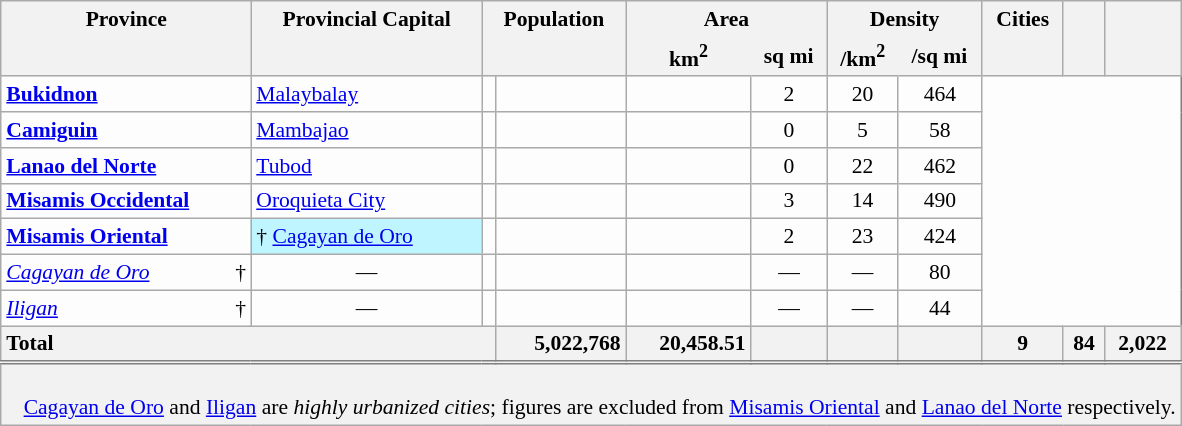<table class="wikitable sortable" style="margin:auto;background-color:#FDFDFD;text-align:center;font-size:90%;border:1pt solid grey;">
<tr>
<th scope="col" style="border-bottom:none;" colspan=2 class="unsortable">Province </th>
<th scope="col" style="border-bottom:none;" class="unsortable">Provincial Capital</th>
<th scope="col" style="border-bottom:none;white-space:nowrap;" class="unsortable" colspan=2>Population </th>
<th scope="col" style="border-bottom:none;" colspan=2>Area</th>
<th scope="col" style="border-bottom:none;" colspan=2>Density</th>
<th scope="col" style="border-bottom:none;" class="unsortable">Cities</th>
<th scope="col" style="border-bottom:none;" class="unsortable"></th>
<th scope="col" style="border-bottom:none;" class="unsortable"></th>
</tr>
<tr>
<th scope="col" style="border-top:none;" colspan=2></th>
<th scope="col" style="border-top:none;"></th>
<th scope="col" style="border-top:none;" colspan=2></th>
<th scope="col" style="border-style:none none solid solid;">km<sup>2</sup></th>
<th scope="col" style="border-style:none solid solid none;white-space:nowrap;" class="unsortable">sq mi</th>
<th scope="col" style="border-style:none none solid solid;">/km<sup>2</sup></th>
<th scope="col" style="border-style:none solid solid none;white-space:nowrap;" class="unsortable">/sq mi</th>
<th scope="col" style="border-top:none;"></th>
<th scope="col" style="border-top:none;"></th>
<th scope="col" style="border-top:none;"></th>
</tr>
<tr>
<th scope="row" style="text-align:left;background-color:initial;" colspan=2><a href='#'>Bukidnon</a></th>
<td style="text-align:left;"><a href='#'>Malaybalay</a></td>
<td></td>
<td></td>
<td></td>
<td>2</td>
<td>20</td>
<td>464</td>
</tr>
<tr>
<th scope="row" style="text-align:left;background-color:initial;" colspan=2><a href='#'>Camiguin</a></th>
<td style="text-align:left;"><a href='#'>Mambajao</a></td>
<td></td>
<td></td>
<td></td>
<td>0</td>
<td>5</td>
<td>58</td>
</tr>
<tr>
<th scope="row" style="text-align:left;background-color:initial;" colspan=2><a href='#'>Lanao del Norte</a></th>
<td style="text-align:left;"><a href='#'>Tubod</a></td>
<td></td>
<td></td>
<td></td>
<td>0 </td>
<td>22</td>
<td>462</td>
</tr>
<tr>
<th scope="row" style="text-align:left;background-color:initial;" colspan=2><a href='#'>Misamis Occidental</a></th>
<td style="text-align:left;"><a href='#'>Oroquieta City</a></td>
<td></td>
<td></td>
<td></td>
<td>3</td>
<td>14</td>
<td>490</td>
</tr>
<tr>
<th scope="row" style="text-align:left;background-color:initial;" colspan=2><a href='#'>Misamis Oriental</a></th>
<td style="text-align:left;background-color:#BFF5FF;border-right:0;">† <a href='#'>Cagayan de Oro</a></td>
<td></td>
<td></td>
<td></td>
<td>2 </td>
<td>23</td>
<td>424</td>
</tr>
<tr>
<th scope="row" style="text-align:left;background-color:initial;border-right:0;font-weight:normal;font-style:italic;white-space:nowrap;"><a href='#'>Cagayan de Oro</a></th>
<td style="text-align:right;border-left:0;">†</td>
<td>—</td>
<td></td>
<td></td>
<td></td>
<td>—</td>
<td>—</td>
<td>80</td>
</tr>
<tr>
<th scope="row" style="text-align:left;background-color:initial;border-right:0;font-weight:normal;font-style:italic;"><a href='#'>Iligan</a></th>
<td style="text-align:right;border-left:0;">†</td>
<td>—</td>
<td></td>
<td></td>
<td></td>
<td>—</td>
<td>—</td>
<td>44</td>
</tr>
<tr class="sortbottom">
<th scope="row" colspan=4 style="text-align:left;">Total</th>
<th scope="col" style="text-align:right;">5,022,768</th>
<th scope="col" style="text-align:right;">20,458.51</th>
<th scope="col" style="text-align:right;"></th>
<th scope="col" style="text-align:right;"></th>
<th scope="col" style="text-align:right;"></th>
<th scope="col">9</th>
<th scope="col">84</th>
<th scope="col">2,022</th>
</tr>
<tr class="sortbottom" style="text-align:left;background-color:#F2F2F2;border-top:double grey;">
<td colspan=13 style="padding-left:1em;"><br> <a href='#'>Cagayan de Oro</a> and <a href='#'>Iligan</a> are <em>highly urbanized cities</em>; figures are excluded from <a href='#'>Misamis Oriental</a> and <a href='#'>Lanao del Norte</a> respectively.</td>
</tr>
</table>
